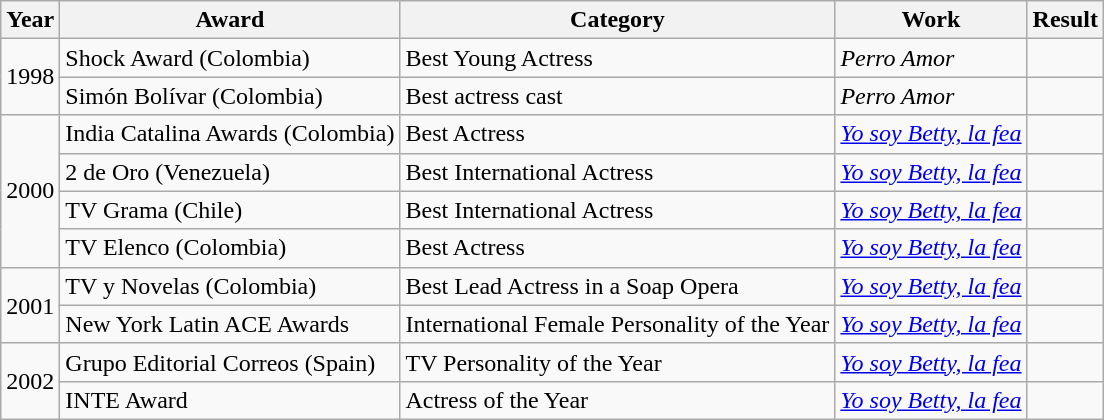<table class="wikitable">
<tr>
<th>Year</th>
<th>Award</th>
<th>Category</th>
<th>Work</th>
<th>Result</th>
</tr>
<tr>
<td rowspan=2>1998</td>
<td>Shock Award (Colombia)</td>
<td>Best Young Actress</td>
<td><em>Perro Amor</em></td>
<td></td>
</tr>
<tr>
<td>Simón Bolívar (Colombia)</td>
<td>Best actress cast</td>
<td><em>Perro Amor</em></td>
<td></td>
</tr>
<tr>
<td rowspan=4>2000</td>
<td>India Catalina Awards (Colombia)</td>
<td>Best Actress</td>
<td><em><a href='#'>Yo soy Betty, la fea</a></em></td>
<td></td>
</tr>
<tr>
<td>2 de Oro (Venezuela)</td>
<td>Best International Actress</td>
<td><em><a href='#'>Yo soy Betty, la fea</a></em></td>
<td></td>
</tr>
<tr>
<td>TV Grama (Chile)</td>
<td>Best International Actress</td>
<td><em><a href='#'>Yo soy Betty, la fea</a></em></td>
<td></td>
</tr>
<tr>
<td>TV Elenco (Colombia)</td>
<td>Best Actress</td>
<td><em><a href='#'>Yo soy Betty, la fea</a></em></td>
<td></td>
</tr>
<tr>
<td rowspan=2>2001</td>
<td>TV y Novelas (Colombia)</td>
<td>Best Lead Actress in a Soap Opera</td>
<td><em><a href='#'>Yo soy Betty, la fea</a></em></td>
<td></td>
</tr>
<tr>
<td>New York Latin ACE Awards</td>
<td>International Female Personality of the Year</td>
<td><em><a href='#'>Yo soy Betty, la fea</a></em></td>
<td></td>
</tr>
<tr>
<td rowspan=2>2002</td>
<td>Grupo Editorial Correos (Spain)</td>
<td>TV Personality of the Year</td>
<td><em><a href='#'>Yo soy Betty, la fea</a></em></td>
<td></td>
</tr>
<tr>
<td>INTE Award</td>
<td>Actress of the Year</td>
<td><em><a href='#'>Yo soy Betty, la fea</a></em></td>
<td></td>
</tr>
</table>
